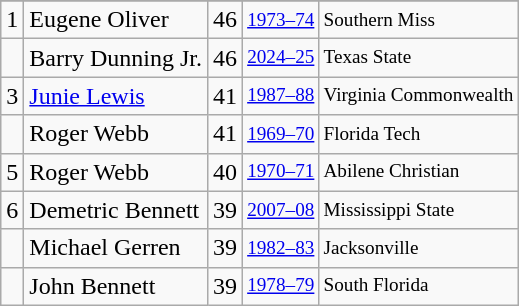<table class="wikitable">
<tr>
</tr>
<tr>
<td>1</td>
<td>Eugene Oliver</td>
<td>46</td>
<td style="font-size:80%;"><a href='#'>1973–74</a></td>
<td style="font-size:80%;">Southern Miss</td>
</tr>
<tr>
<td></td>
<td>Barry Dunning Jr.</td>
<td>46</td>
<td style="font-size:80%;"><a href='#'>2024–25</a></td>
<td style="font-size:80%;">Texas State</td>
</tr>
<tr>
<td>3</td>
<td><a href='#'>Junie Lewis</a></td>
<td>41</td>
<td style="font-size:80%;"><a href='#'>1987–88</a></td>
<td style="font-size:80%;">Virginia Commonwealth</td>
</tr>
<tr>
<td></td>
<td>Roger Webb</td>
<td>41</td>
<td style="font-size:80%;"><a href='#'>1969–70</a></td>
<td style="font-size:80%;">Florida Tech</td>
</tr>
<tr>
<td>5</td>
<td>Roger Webb</td>
<td>40</td>
<td style="font-size:80%;"><a href='#'>1970–71</a></td>
<td style="font-size:80%;">Abilene Christian</td>
</tr>
<tr>
<td>6</td>
<td>Demetric Bennett</td>
<td>39</td>
<td style="font-size:80%;"><a href='#'>2007–08</a></td>
<td style="font-size:80%;">Mississippi State</td>
</tr>
<tr>
<td></td>
<td>Michael Gerren</td>
<td>39</td>
<td style="font-size:80%;"><a href='#'>1982–83</a></td>
<td style="font-size:80%;">Jacksonville</td>
</tr>
<tr>
<td></td>
<td>John Bennett</td>
<td>39</td>
<td style="font-size:80%;"><a href='#'>1978–79</a></td>
<td style="font-size:80%;">South Florida</td>
</tr>
</table>
